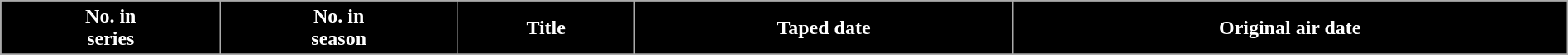<table class="wikitable plainrowheaders" style="width: 100%; margin-right: 0;">
<tr>
<th style="background: #000000; color: #ffffff;">No. in<br>series</th>
<th style="background: #000000; color: #ffffff;">No. in<br>season</th>
<th style="background: #000000; color: #ffffff;">Title</th>
<th style="background: #000000; color: #ffffff;">Taped date</th>
<th style="background: #000000; color: #ffffff;">Original air date</th>
</tr>
<tr>
</tr>
</table>
